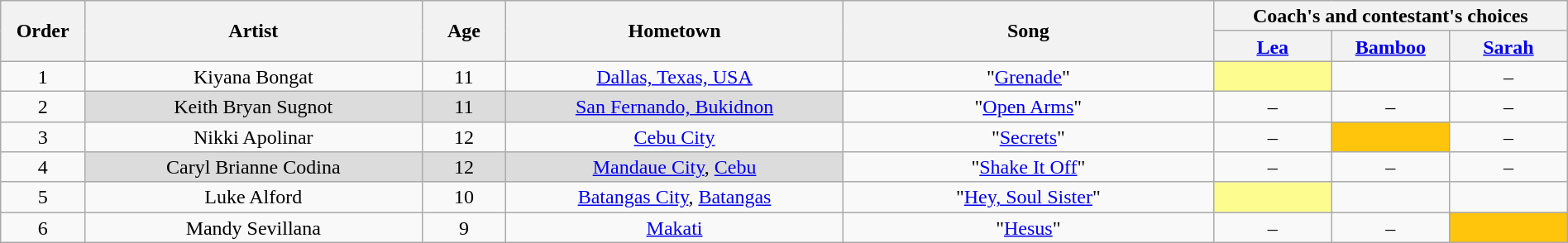<table class="wikitable" style="text-align:center; line-height:17px; width:100%;">
<tr>
<th scope="col" rowspan="2" width="05%">Order</th>
<th scope="col" rowspan="2" width="20%">Artist</th>
<th scope="col" rowspan="2" width="05%">Age</th>
<th scope="col" rowspan="2" width="20%">Hometown</th>
<th scope="col" rowspan="2" width="22%">Song</th>
<th scope="col" colspan="4" width="28%">Coach's and contestant's choices</th>
</tr>
<tr>
<th width="07%"><a href='#'>Lea</a></th>
<th width="07%"><a href='#'>Bamboo</a></th>
<th width="07%"><a href='#'>Sarah</a></th>
</tr>
<tr>
<td scope="row">1</td>
<td>Kiyana Bongat</td>
<td>11</td>
<td><a href='#'>Dallas, Texas, USA</a></td>
<td>"<a href='#'>Grenade</a>"</td>
<td style="background:#fdfc8f;"><strong></strong></td>
<td><strong></strong></td>
<td>–</td>
</tr>
<tr>
<td scope="row">2</td>
<td style="background:#DCDCDC;">Keith Bryan Sugnot</td>
<td style="background:#DCDCDC;">11</td>
<td style="background:#DCDCDC;"><a href='#'>San Fernando, Bukidnon</a></td>
<td>"<a href='#'>Open Arms</a>"</td>
<td>–</td>
<td>–</td>
<td>–</td>
</tr>
<tr>
<td scope="row">3</td>
<td>Nikki Apolinar</td>
<td>12</td>
<td><a href='#'>Cebu City</a></td>
<td>"<a href='#'>Secrets</a>"</td>
<td>–</td>
<td style="background:#FFC40C;"><strong></strong></td>
<td>–</td>
</tr>
<tr>
<td scope="row">4</td>
<td style="background:#DCDCDC;">Caryl Brianne Codina</td>
<td style="background:#DCDCDC;">12</td>
<td style="background:#DCDCDC;"><a href='#'>Mandaue City</a>, <a href='#'>Cebu</a></td>
<td>"<a href='#'>Shake It Off</a>"</td>
<td>–</td>
<td>–</td>
<td>–</td>
</tr>
<tr>
<td scope="row">5</td>
<td>Luke Alford</td>
<td>10</td>
<td><a href='#'>Batangas City</a>, <a href='#'>Batangas</a></td>
<td>"<a href='#'>Hey, Soul Sister</a>"</td>
<td style="background:#fdfc8f;"><strong></strong></td>
<td><strong></strong></td>
<td><strong></strong></td>
</tr>
<tr>
<td scope="row">6</td>
<td>Mandy Sevillana</td>
<td>9</td>
<td><a href='#'>Makati</a></td>
<td>"<a href='#'>Hesus</a>"</td>
<td>–</td>
<td>–</td>
<td style="background:#FFC40C;"><strong></strong></td>
</tr>
</table>
